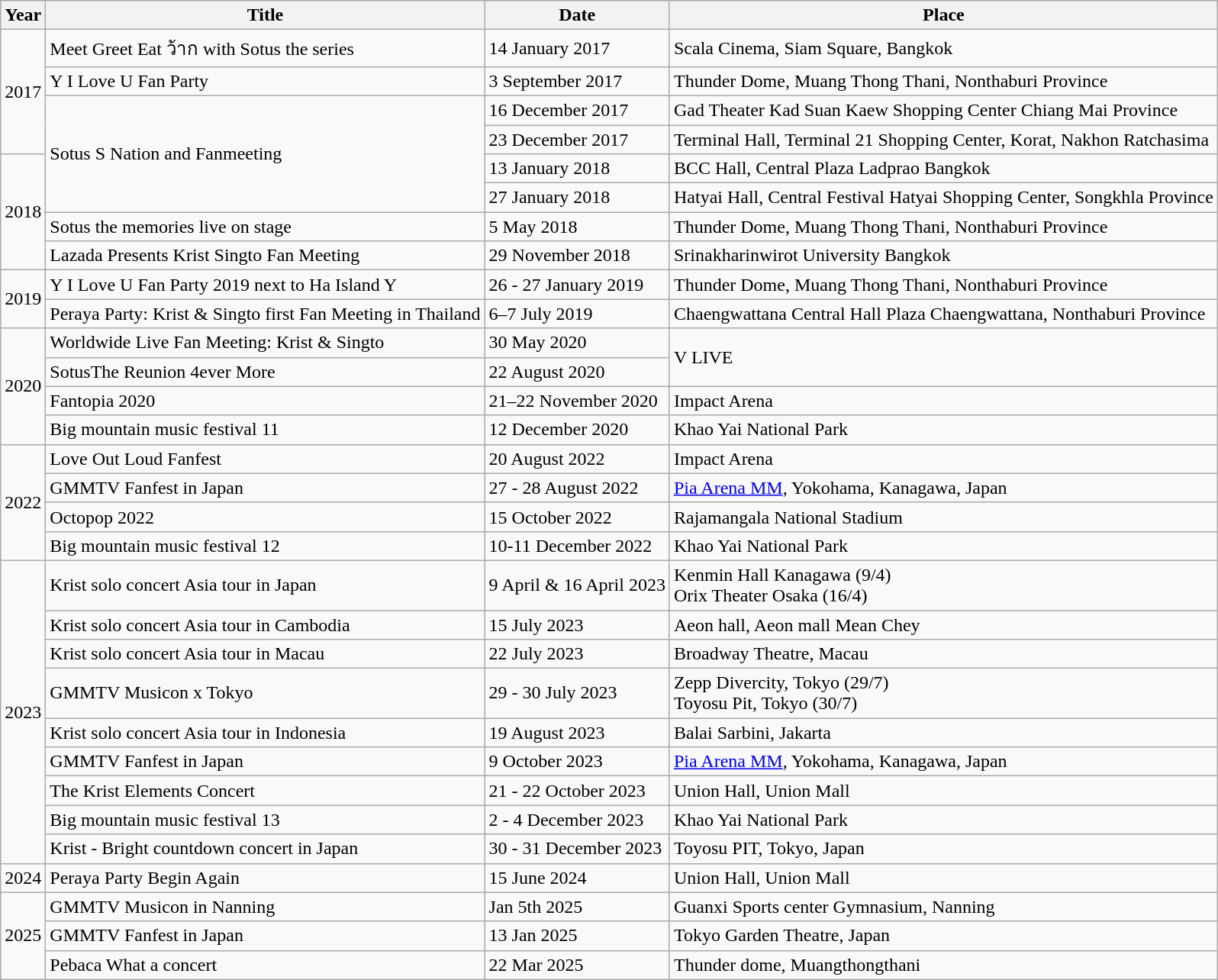<table class="wikitable">
<tr>
<th>Year</th>
<th>Title</th>
<th>Date</th>
<th>Place</th>
</tr>
<tr>
<td rowspan="4">2017</td>
<td>Meet Greet Eat ว้าก with Sotus the series</td>
<td>14 January 2017</td>
<td>Scala Cinema, Siam Square, Bangkok</td>
</tr>
<tr>
<td>Y I Love U Fan Party</td>
<td>3 September 2017</td>
<td>Thunder Dome, Muang Thong Thani, Nonthaburi Province</td>
</tr>
<tr>
<td rowspan="4">Sotus S Nation and Fanmeeting</td>
<td>16 December 2017</td>
<td>Gad Theater Kad Suan Kaew Shopping Center Chiang Mai Province</td>
</tr>
<tr>
<td>23 December 2017</td>
<td>Terminal Hall, Terminal 21 Shopping Center, Korat, Nakhon Ratchasima</td>
</tr>
<tr>
<td rowspan="4">2018</td>
<td>13 January 2018</td>
<td>BCC Hall, Central Plaza Ladprao Bangkok</td>
</tr>
<tr>
<td>27 January 2018</td>
<td>Hatyai Hall, Central Festival Hatyai Shopping Center, Songkhla Province</td>
</tr>
<tr>
<td>Sotus the memories live on stage</td>
<td>5 May 2018</td>
<td>Thunder Dome, Muang Thong Thani, Nonthaburi Province</td>
</tr>
<tr>
<td>Lazada Presents Krist Singto Fan Meeting</td>
<td>29 November 2018</td>
<td>Srinakharinwirot University Bangkok</td>
</tr>
<tr>
<td rowspan="2">2019</td>
<td>Y I Love U Fan Party 2019 next to Ha Island Y</td>
<td>26 - 27 January 2019</td>
<td>Thunder Dome, Muang Thong Thani, Nonthaburi Province</td>
</tr>
<tr>
<td>Peraya Party: Krist & Singto first Fan Meeting in Thailand</td>
<td>6–7 July 2019</td>
<td>Chaengwattana Central Hall Plaza Chaengwattana, Nonthaburi Province</td>
</tr>
<tr>
<td rowspan="4">2020</td>
<td>Worldwide Live Fan Meeting: Krist & Singto</td>
<td>30 May 2020</td>
<td rowspan="2">V LIVE</td>
</tr>
<tr>
<td>SotusThe Reunion 4ever More</td>
<td>22 August 2020</td>
</tr>
<tr>
<td>Fantopia 2020</td>
<td>21–22 November 2020</td>
<td>Impact Arena</td>
</tr>
<tr>
<td>Big mountain music festival 11</td>
<td>12 December 2020</td>
<td>Khao Yai National Park</td>
</tr>
<tr>
<td rowspan="4">2022</td>
<td>Love Out Loud Fanfest</td>
<td>20 August 2022</td>
<td>Impact Arena</td>
</tr>
<tr>
<td>GMMTV Fanfest in Japan</td>
<td>27 - 28 August 2022</td>
<td><a href='#'>Pia Arena MM</a>, Yokohama, Kanagawa, Japan</td>
</tr>
<tr>
<td>Octopop 2022</td>
<td>15 October 2022</td>
<td>Rajamangala National Stadium</td>
</tr>
<tr>
<td>Big mountain music festival 12</td>
<td>10-11 December 2022</td>
<td>Khao Yai National Park</td>
</tr>
<tr>
<td rowspan="9">2023</td>
<td>Krist solo concert Asia tour in Japan</td>
<td>9 April & 16 April 2023</td>
<td>Kenmin Hall Kanagawa (9/4)<br>Orix Theater Osaka (16/4)</td>
</tr>
<tr>
<td>Krist solo concert Asia tour in Cambodia</td>
<td>15 July 2023</td>
<td>Aeon hall, Aeon mall Mean Chey</td>
</tr>
<tr>
<td>Krist solo concert Asia tour in Macau</td>
<td>22 July 2023</td>
<td>Broadway Theatre, Macau</td>
</tr>
<tr>
<td>GMMTV Musicon x Tokyo</td>
<td>29 - 30 July 2023</td>
<td>Zepp Divercity, Tokyo (29/7)<br>Toyosu Pit, Tokyo (30/7)</td>
</tr>
<tr>
<td>Krist solo concert Asia tour in Indonesia</td>
<td>19 August 2023</td>
<td>Balai Sarbini, Jakarta</td>
</tr>
<tr>
<td>GMMTV Fanfest in Japan</td>
<td>9 October 2023</td>
<td><a href='#'>Pia Arena MM</a>, Yokohama, Kanagawa, Japan</td>
</tr>
<tr>
<td>The Krist Elements Concert</td>
<td>21 - 22 October 2023</td>
<td>Union Hall, Union Mall</td>
</tr>
<tr>
<td>Big mountain music festival 13</td>
<td>2 - 4 December 2023</td>
<td>Khao Yai National Park</td>
</tr>
<tr>
<td>Krist - Bright countdown concert in Japan</td>
<td>30 - 31 December 2023</td>
<td>Toyosu PIT, Tokyo, Japan</td>
</tr>
<tr>
<td>2024</td>
<td>Peraya Party Begin Again</td>
<td>15 June 2024</td>
<td>Union Hall, Union Mall</td>
</tr>
<tr>
<td rowspan="3">2025</td>
<td>GMMTV Musicon in Nanning</td>
<td>Jan 5th 2025</td>
<td>Guanxi Sports center Gymnasium, Nanning</td>
</tr>
<tr>
<td>GMMTV Fanfest in Japan</td>
<td>13 Jan 2025</td>
<td>Tokyo Garden Theatre, Japan</td>
</tr>
<tr>
<td>Pebaca What a concert</td>
<td>22 Mar 2025</td>
<td>Thunder dome, Muangthongthani</td>
</tr>
</table>
